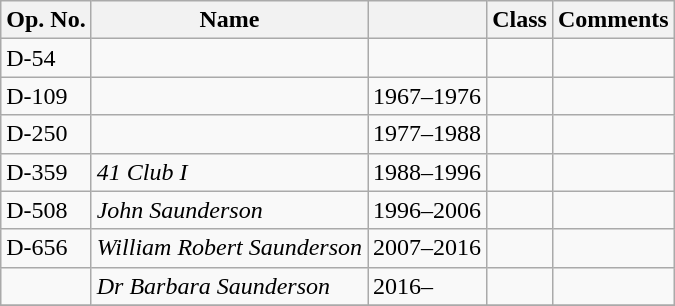<table class="wikitable">
<tr>
<th>Op. No.</th>
<th>Name</th>
<th></th>
<th>Class</th>
<th>Comments</th>
</tr>
<tr>
<td>D-54</td>
<td></td>
<td></td>
<td></td>
<td></td>
</tr>
<tr>
<td>D-109</td>
<td></td>
<td>1967–1976</td>
<td></td>
<td></td>
</tr>
<tr>
<td>D-250</td>
<td></td>
<td>1977–1988</td>
<td></td>
<td></td>
</tr>
<tr>
<td>D-359</td>
<td><em>41 Club I</em></td>
<td>1988–1996</td>
<td></td>
<td></td>
</tr>
<tr>
<td>D-508</td>
<td><em>John Saunderson</em></td>
<td>1996–2006</td>
<td></td>
<td></td>
</tr>
<tr>
<td>D-656</td>
<td><em>William Robert Saunderson</em></td>
<td>2007–2016</td>
<td></td>
<td></td>
</tr>
<tr>
<td></td>
<td><em>Dr Barbara Saunderson</em></td>
<td>2016–</td>
<td></td>
<td></td>
</tr>
<tr>
</tr>
</table>
